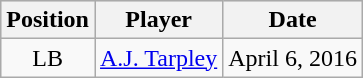<table class="wikitable" style="font-size: 100%; text-align: center;">
<tr style="text-align:center; background:#ddd;">
<th>Position</th>
<th>Player</th>
<th>Date</th>
</tr>
<tr>
<td>LB</td>
<td><a href='#'>A.J. Tarpley</a></td>
<td>April 6, 2016</td>
</tr>
</table>
